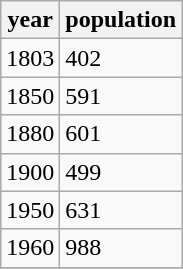<table class="wikitable">
<tr>
<th>year</th>
<th>population</th>
</tr>
<tr>
<td>1803</td>
<td>402</td>
</tr>
<tr>
<td>1850</td>
<td>591</td>
</tr>
<tr>
<td>1880</td>
<td>601</td>
</tr>
<tr>
<td>1900</td>
<td>499</td>
</tr>
<tr>
<td>1950</td>
<td>631</td>
</tr>
<tr>
<td>1960</td>
<td>988</td>
</tr>
<tr>
</tr>
</table>
